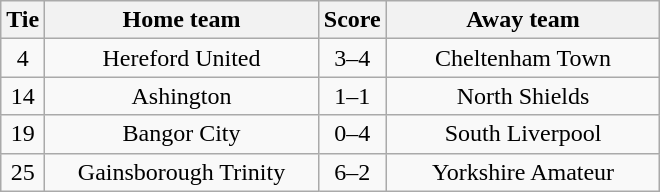<table class="wikitable" style="text-align:center;">
<tr>
<th width=20>Tie</th>
<th width=175>Home team</th>
<th width=20>Score</th>
<th width=175>Away team</th>
</tr>
<tr>
<td>4</td>
<td>Hereford United</td>
<td>3–4</td>
<td>Cheltenham Town</td>
</tr>
<tr>
<td>14</td>
<td>Ashington</td>
<td>1–1</td>
<td>North Shields</td>
</tr>
<tr>
<td>19</td>
<td>Bangor City</td>
<td>0–4</td>
<td>South Liverpool</td>
</tr>
<tr>
<td>25</td>
<td>Gainsborough Trinity</td>
<td>6–2</td>
<td>Yorkshire Amateur</td>
</tr>
</table>
